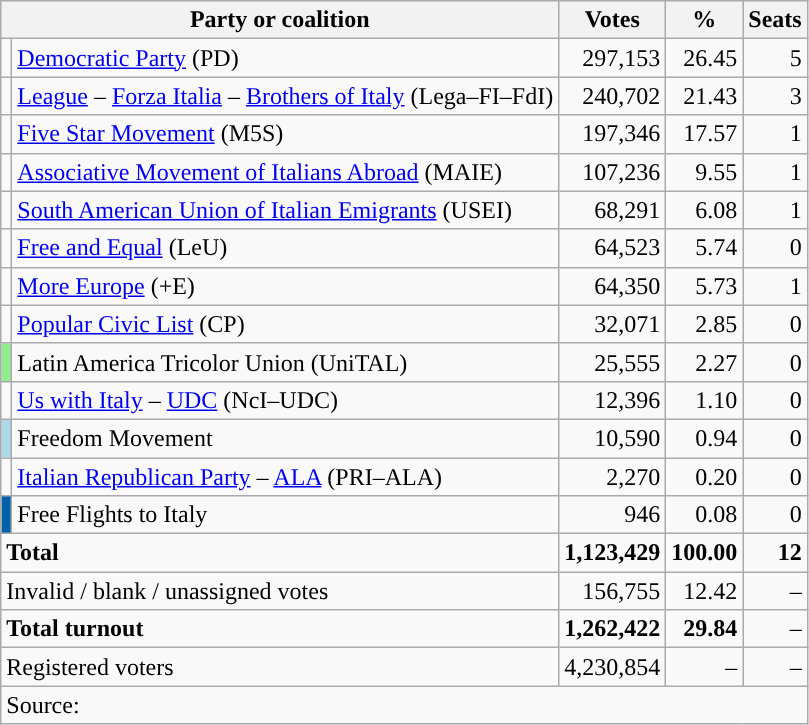<table class=wikitable style="text-align:right">
<tr>
<th colspan=2>Party or coalition</th>
<th>Votes</th>
<th>%</th>
<th>Seats</th>
</tr>
<tr>
<td></td>
<td align=left><a href='#'>Democratic Party</a> (PD)</td>
<td>297,153</td>
<td>26.45</td>
<td>5</td>
</tr>
<tr>
<td></td>
<td align=left><a href='#'>League</a> – <a href='#'>Forza Italia</a> – <a href='#'>Brothers of Italy</a> (Lega–FI–FdI)</td>
<td>240,702</td>
<td>21.43</td>
<td>3</td>
</tr>
<tr>
<td></td>
<td align=left><a href='#'>Five Star Movement</a> (M5S)</td>
<td>197,346</td>
<td>17.57</td>
<td>1</td>
</tr>
<tr>
<td></td>
<td align=left><a href='#'>Associative Movement of Italians Abroad</a> (MAIE)</td>
<td>107,236</td>
<td>9.55</td>
<td>1</td>
</tr>
<tr>
<td></td>
<td align=left><a href='#'>South American Union of Italian Emigrants</a> (USEI)</td>
<td>68,291</td>
<td>6.08</td>
<td>1</td>
</tr>
<tr>
<td></td>
<td align=left><a href='#'>Free and Equal</a> (LeU)</td>
<td>64,523</td>
<td>5.74</td>
<td>0</td>
</tr>
<tr>
<td></td>
<td align=left><a href='#'>More Europe</a> (+E)</td>
<td>64,350</td>
<td>5.73</td>
<td>1</td>
</tr>
<tr>
<td></td>
<td align=left><a href='#'>Popular Civic List</a> (CP)</td>
<td>32,071</td>
<td>2.85</td>
<td>0</td>
</tr>
<tr>
<td style="background:lightgreen;"></td>
<td align=left>Latin America Tricolor Union (UniTAL)</td>
<td>25,555</td>
<td>2.27</td>
<td>0</td>
</tr>
<tr>
<td></td>
<td align=left><a href='#'>Us with Italy</a> – <a href='#'>UDC</a> (NcI–UDC)</td>
<td>12,396</td>
<td>1.10</td>
<td>0</td>
</tr>
<tr>
<td style="background:lightblue;"></td>
<td align=left>Freedom Movement</td>
<td>10,590</td>
<td>0.94</td>
<td>0</td>
</tr>
<tr>
<td></td>
<td align=left><a href='#'>Italian Republican Party</a> – <a href='#'>ALA</a> (PRI–ALA)</td>
<td>2,270</td>
<td>0.20</td>
<td>0</td>
</tr>
<tr>
<td style="background:#0060AA"></td>
<td align=left>Free Flights to Italy</td>
<td>946</td>
<td>0.08</td>
<td>0</td>
</tr>
<tr>
<td style="text-align:left;" colspan="2"><strong>Total</strong></td>
<td style="text-align:right;"><strong>1,123,429</strong></td>
<td style="text-align:right;"><strong>100.00</strong></td>
<td style="text-align:right;"><strong>12</strong></td>
</tr>
<tr>
<td style="text-align:left;" colspan="2">Invalid / blank / unassigned votes</td>
<td>156,755</td>
<td>12.42</td>
<td>–</td>
</tr>
<tr>
<td style="text-align:left;" colspan="2"><strong>Total turnout</strong></td>
<td><strong>1,262,422</strong></td>
<td><strong>29.84</strong></td>
<td>–</td>
</tr>
<tr>
<td style="text-align:left;" colspan="2">Registered voters</td>
<td>4,230,854</td>
<td>–</td>
<td>–</td>
</tr>
<tr>
<td style="text-align:left;" colspan="7">Source: </td>
</tr>
</table>
